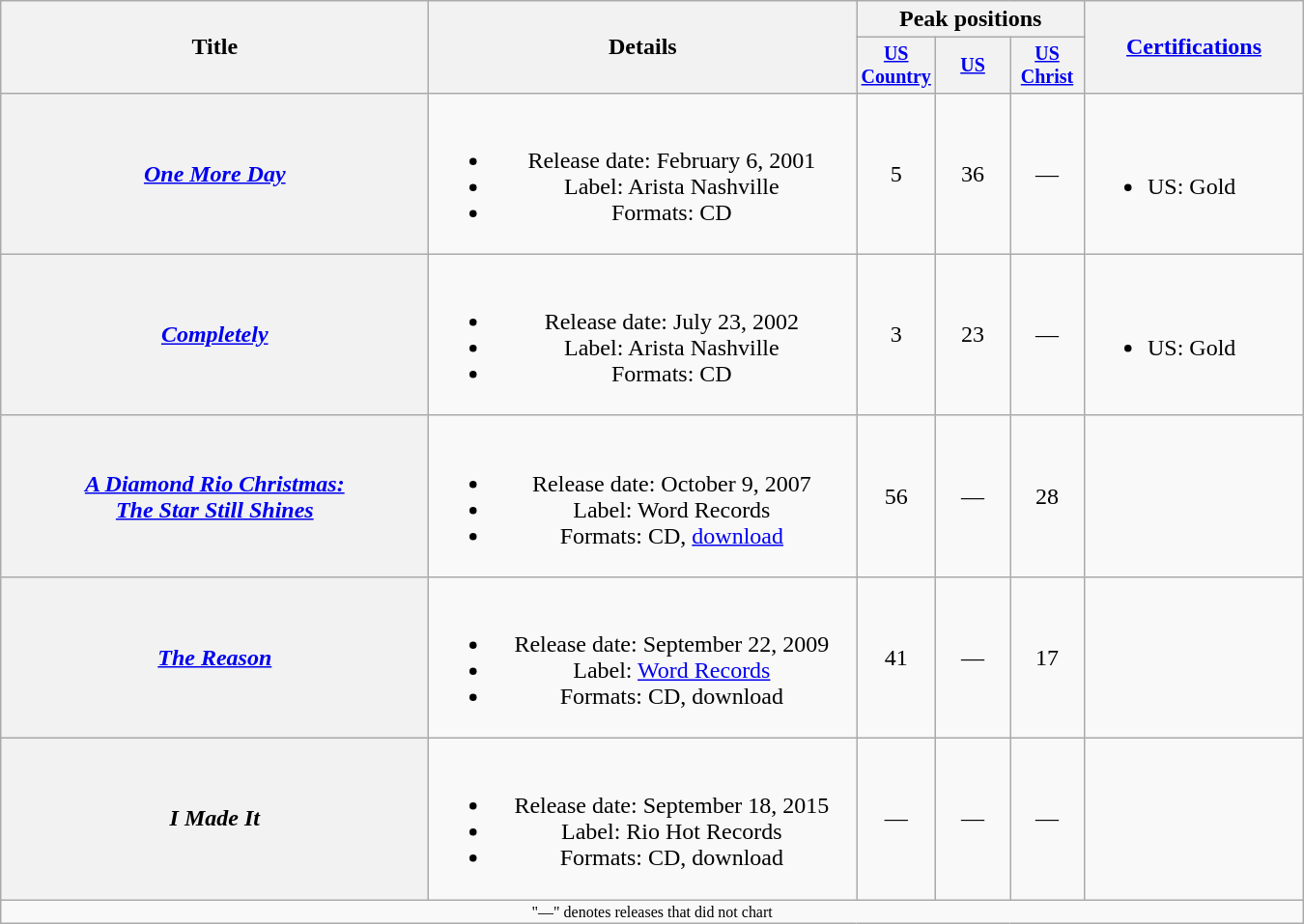<table class="wikitable plainrowheaders" style="text-align:center;">
<tr>
<th rowspan="2" style="width:18em;">Title</th>
<th rowspan="2" style="width:18em;">Details</th>
<th colspan="3">Peak positions</th>
<th rowspan="2" style="width:9em;"><a href='#'>Certifications</a></th>
</tr>
<tr style="font-size:smaller;">
<th width="45"><a href='#'>US Country</a><br></th>
<th width="45"><a href='#'>US</a><br></th>
<th width="45"><a href='#'>US Christ</a><br></th>
</tr>
<tr>
<th scope="row"><em><a href='#'>One More Day</a></em></th>
<td><br><ul><li>Release date: February 6, 2001</li><li>Label: Arista Nashville</li><li>Formats: CD</li></ul></td>
<td>5</td>
<td>36</td>
<td>—</td>
<td align="left"><br><ul><li>US: Gold</li></ul></td>
</tr>
<tr>
<th scope="row"><em><a href='#'>Completely</a></em></th>
<td><br><ul><li>Release date: July 23, 2002</li><li>Label: Arista Nashville</li><li>Formats: CD</li></ul></td>
<td>3</td>
<td>23</td>
<td>—</td>
<td align="left"><br><ul><li>US: Gold</li></ul></td>
</tr>
<tr>
<th scope="row"><em><a href='#'>A Diamond Rio Christmas:<br>The Star Still Shines</a></em></th>
<td><br><ul><li>Release date: October 9, 2007</li><li>Label: Word Records</li><li>Formats: CD, <a href='#'>download</a></li></ul></td>
<td>56</td>
<td>—</td>
<td>28</td>
<td></td>
</tr>
<tr>
<th scope="row"><em><a href='#'>The Reason</a></em></th>
<td><br><ul><li>Release date: September 22, 2009</li><li>Label: <a href='#'>Word Records</a></li><li>Formats: CD, download</li></ul></td>
<td>41</td>
<td>—</td>
<td>17</td>
<td></td>
</tr>
<tr>
<th scope="row"><em>I Made It</em></th>
<td><br><ul><li>Release date: September 18, 2015</li><li>Label: Rio Hot Records</li><li>Formats: CD, download</li></ul></td>
<td>—</td>
<td>—</td>
<td>—</td>
<td></td>
</tr>
<tr>
<td colspan="6" style="font-size:8pt">"—" denotes releases that did not chart</td>
</tr>
</table>
